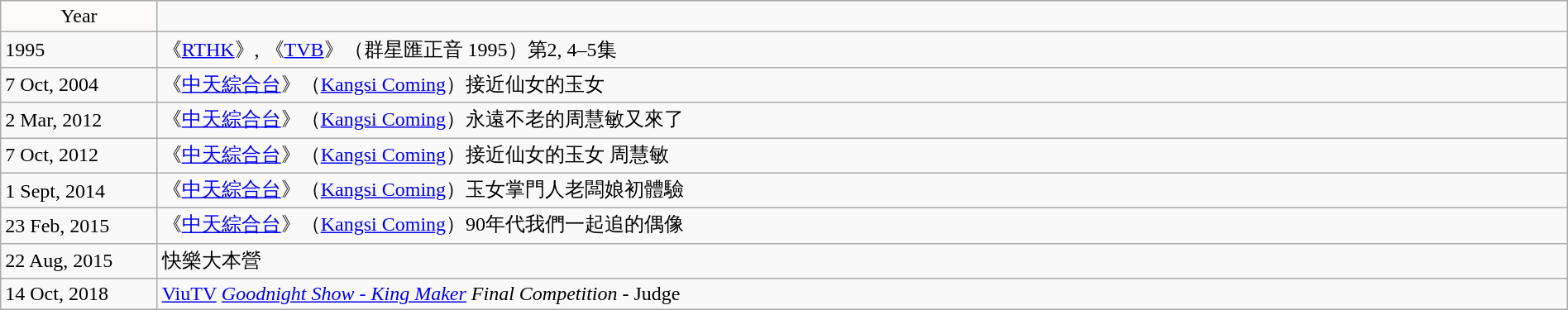<table class="wikitable" width="100%">
<tr style="background:snow; color:black" align=center>
<td style="width:10%">Year</td>
</tr>
<tr>
<td>1995</td>
<td>《<a href='#'>RTHK</a>》, 《<a href='#'>TVB</a>》（群星匯正音 1995）第2, 4–5集</td>
</tr>
<tr ---->
<td rowspan="1" width="10%">7 Oct, 2004</td>
<td>《<a href='#'>中天綜合台</a>》（<a href='#'>Kangsi Coming</a>）接近仙女的玉女</td>
</tr>
<tr ---->
<td rowspan="1" width="10%">2 Mar, 2012</td>
<td>《<a href='#'>中天綜合台</a>》（<a href='#'>Kangsi Coming</a>）永遠不老的周慧敏又來了</td>
</tr>
<tr ---->
<td rowspan="1" width="10%">7 Oct, 2012</td>
<td>《<a href='#'>中天綜合台</a>》（<a href='#'>Kangsi Coming</a>）接近仙女的玉女 周慧敏</td>
</tr>
<tr ---->
<td {rowspan="1" width="10%">1 Sept, 2014</td>
<td>《<a href='#'>中天綜合台</a>》（<a href='#'>Kangsi Coming</a>）玉女掌門人老闆娘初體驗</td>
</tr>
<tr ---->
<td rowspan="1" width="10%">23 Feb, 2015</td>
<td>《<a href='#'>中天綜合台</a>》（<a href='#'>Kangsi Coming</a>）90年代我們一起追的偶像</td>
</tr>
<tr ---->
<td rowspan="1" width="10%">22 Aug, 2015</td>
<td>快樂大本營</td>
</tr>
<tr ---->
<td rowspan="1" width="10%">14 Oct, 2018</td>
<td><a href='#'>ViuTV</a> <em><a href='#'>Goodnight Show - King Maker</a> Final Competition</em> - Judge</td>
</tr>
</table>
